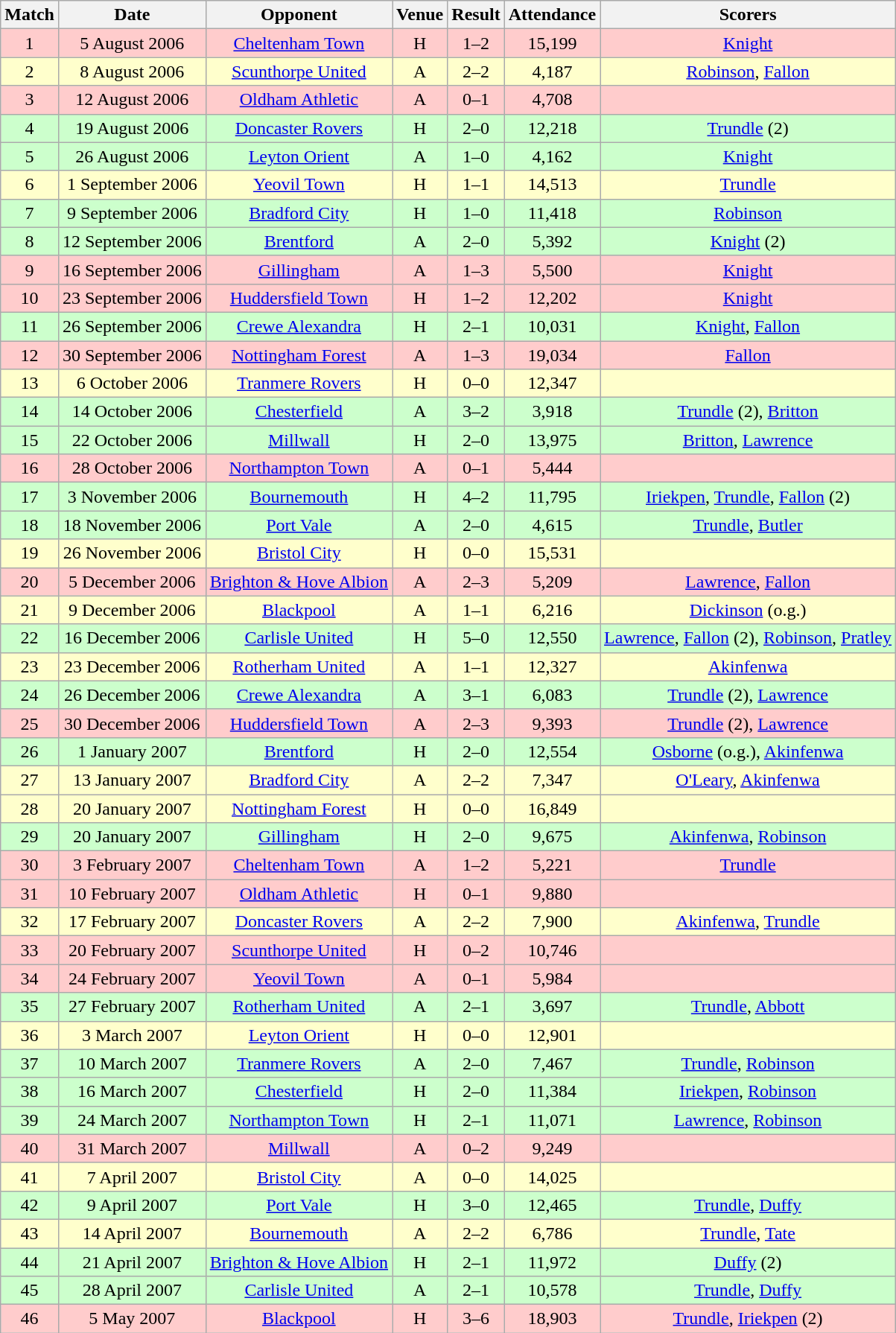<table class="wikitable " style="font-size:100%; text-align:center">
<tr>
<th>Match</th>
<th>Date</th>
<th>Opponent</th>
<th>Venue</th>
<th>Result</th>
<th>Attendance</th>
<th>Scorers</th>
</tr>
<tr style="background: #FFCCCC;">
<td>1</td>
<td>5 August 2006</td>
<td><a href='#'>Cheltenham Town</a></td>
<td>H</td>
<td>1–2</td>
<td>15,199</td>
<td><a href='#'>Knight</a></td>
</tr>
<tr style="background: #FFFFCC;">
<td>2</td>
<td>8 August 2006</td>
<td><a href='#'>Scunthorpe United</a></td>
<td>A</td>
<td>2–2</td>
<td>4,187</td>
<td><a href='#'>Robinson</a>, <a href='#'>Fallon</a></td>
</tr>
<tr style="background: #FFCCCC;">
<td>3</td>
<td>12 August 2006</td>
<td><a href='#'>Oldham Athletic</a></td>
<td>A</td>
<td>0–1</td>
<td>4,708</td>
<td></td>
</tr>
<tr style="background: #CCFFCC;">
<td>4</td>
<td>19 August 2006</td>
<td><a href='#'>Doncaster Rovers</a></td>
<td>H</td>
<td>2–0</td>
<td>12,218</td>
<td><a href='#'>Trundle</a> (2)</td>
</tr>
<tr style="background: #CCFFCC;">
<td>5</td>
<td>26 August 2006</td>
<td><a href='#'>Leyton Orient</a></td>
<td>A</td>
<td>1–0</td>
<td>4,162</td>
<td><a href='#'>Knight</a></td>
</tr>
<tr style="background: #FFFFCC;">
<td>6</td>
<td>1 September 2006</td>
<td><a href='#'>Yeovil Town</a></td>
<td>H</td>
<td>1–1</td>
<td>14,513</td>
<td><a href='#'>Trundle</a></td>
</tr>
<tr style="background: #CCFFCC;">
<td>7</td>
<td>9 September 2006</td>
<td><a href='#'>Bradford City</a></td>
<td>H</td>
<td>1–0</td>
<td>11,418</td>
<td><a href='#'>Robinson</a></td>
</tr>
<tr style="background: #CCFFCC;">
<td>8</td>
<td>12 September 2006</td>
<td><a href='#'>Brentford</a></td>
<td>A</td>
<td>2–0</td>
<td>5,392</td>
<td><a href='#'>Knight</a> (2)</td>
</tr>
<tr style="background: #FFCCCC;">
<td>9</td>
<td>16 September 2006</td>
<td><a href='#'>Gillingham</a></td>
<td>A</td>
<td>1–3</td>
<td>5,500</td>
<td><a href='#'>Knight</a></td>
</tr>
<tr style="background: #FFCCCC;">
<td>10</td>
<td>23 September 2006</td>
<td><a href='#'>Huddersfield Town</a></td>
<td>H</td>
<td>1–2</td>
<td>12,202</td>
<td><a href='#'>Knight</a></td>
</tr>
<tr style="background: #CCFFCC;">
<td>11</td>
<td>26 September 2006</td>
<td><a href='#'>Crewe Alexandra</a></td>
<td>H</td>
<td>2–1</td>
<td>10,031</td>
<td><a href='#'>Knight</a>, <a href='#'>Fallon</a></td>
</tr>
<tr style="background: #FFCCCC;">
<td>12</td>
<td>30 September 2006</td>
<td><a href='#'>Nottingham Forest</a></td>
<td>A</td>
<td>1–3</td>
<td>19,034</td>
<td><a href='#'>Fallon</a></td>
</tr>
<tr style="background: #FFFFCC;">
<td>13</td>
<td>6 October 2006</td>
<td><a href='#'>Tranmere Rovers</a></td>
<td>H</td>
<td>0–0</td>
<td>12,347</td>
<td></td>
</tr>
<tr style="background: #CCFFCC;">
<td>14</td>
<td>14 October 2006</td>
<td><a href='#'>Chesterfield</a></td>
<td>A</td>
<td>3–2</td>
<td>3,918</td>
<td><a href='#'>Trundle</a> (2), <a href='#'>Britton</a></td>
</tr>
<tr style="background: #CCFFCC;">
<td>15</td>
<td>22 October 2006</td>
<td><a href='#'>Millwall</a></td>
<td>H</td>
<td>2–0</td>
<td>13,975</td>
<td><a href='#'>Britton</a>, <a href='#'>Lawrence</a></td>
</tr>
<tr style="background: #FFCCCC;">
<td>16</td>
<td>28 October 2006</td>
<td><a href='#'>Northampton Town</a></td>
<td>A</td>
<td>0–1</td>
<td>5,444</td>
<td></td>
</tr>
<tr style="background: #CCFFCC;">
<td>17</td>
<td>3 November 2006</td>
<td><a href='#'>Bournemouth</a></td>
<td>H</td>
<td>4–2</td>
<td>11,795</td>
<td><a href='#'>Iriekpen</a>, <a href='#'>Trundle</a>, <a href='#'>Fallon</a> (2)</td>
</tr>
<tr style="background: #CCFFCC;">
<td>18</td>
<td>18 November 2006</td>
<td><a href='#'>Port Vale</a></td>
<td>A</td>
<td>2–0</td>
<td>4,615</td>
<td><a href='#'>Trundle</a>, <a href='#'>Butler</a></td>
</tr>
<tr style="background: #FFFFCC;">
<td>19</td>
<td>26 November 2006</td>
<td><a href='#'>Bristol City</a></td>
<td>H</td>
<td>0–0</td>
<td>15,531</td>
<td></td>
</tr>
<tr style="background: #FFCCCC;">
<td>20</td>
<td>5 December 2006</td>
<td><a href='#'>Brighton & Hove Albion</a></td>
<td>A</td>
<td>2–3</td>
<td>5,209</td>
<td><a href='#'>Lawrence</a>, <a href='#'>Fallon</a></td>
</tr>
<tr style="background: #FFFFCC;">
<td>21</td>
<td>9 December 2006</td>
<td><a href='#'>Blackpool</a></td>
<td>A</td>
<td>1–1</td>
<td>6,216</td>
<td><a href='#'>Dickinson</a> (o.g.)</td>
</tr>
<tr style="background: #CCFFCC;">
<td>22</td>
<td>16 December 2006</td>
<td><a href='#'>Carlisle United</a></td>
<td>H</td>
<td>5–0</td>
<td>12,550</td>
<td><a href='#'>Lawrence</a>, <a href='#'>Fallon</a> (2), <a href='#'>Robinson</a>, <a href='#'>Pratley</a></td>
</tr>
<tr style="background: #FFFFCC;">
<td>23</td>
<td>23 December 2006</td>
<td><a href='#'>Rotherham United</a></td>
<td>A</td>
<td>1–1</td>
<td>12,327</td>
<td><a href='#'>Akinfenwa</a></td>
</tr>
<tr style="background: #CCFFCC;">
<td>24</td>
<td>26 December 2006</td>
<td><a href='#'>Crewe Alexandra</a></td>
<td>A</td>
<td>3–1</td>
<td>6,083</td>
<td><a href='#'>Trundle</a> (2), <a href='#'>Lawrence</a></td>
</tr>
<tr style="background: #FFCCCC;">
<td>25</td>
<td>30 December 2006</td>
<td><a href='#'>Huddersfield Town</a></td>
<td>A</td>
<td>2–3</td>
<td>9,393</td>
<td><a href='#'>Trundle</a> (2), <a href='#'>Lawrence</a></td>
</tr>
<tr style="background: #CCFFCC;">
<td>26</td>
<td>1 January 2007</td>
<td><a href='#'>Brentford</a></td>
<td>H</td>
<td>2–0</td>
<td>12,554</td>
<td><a href='#'>Osborne</a> (o.g.), <a href='#'>Akinfenwa</a></td>
</tr>
<tr style="background: #FFFFCC;">
<td>27</td>
<td>13 January 2007</td>
<td><a href='#'>Bradford City</a></td>
<td>A</td>
<td>2–2</td>
<td>7,347</td>
<td><a href='#'>O'Leary</a>, <a href='#'>Akinfenwa</a></td>
</tr>
<tr style="background: #FFFFCC;">
<td>28</td>
<td>20 January 2007</td>
<td><a href='#'>Nottingham Forest</a></td>
<td>H</td>
<td>0–0</td>
<td>16,849</td>
<td></td>
</tr>
<tr style="background: #CCFFCC;">
<td>29</td>
<td>20 January 2007</td>
<td><a href='#'>Gillingham</a></td>
<td>H</td>
<td>2–0</td>
<td>9,675</td>
<td><a href='#'>Akinfenwa</a>, <a href='#'>Robinson</a></td>
</tr>
<tr style="background: #FFCCCC;">
<td>30</td>
<td>3 February 2007</td>
<td><a href='#'>Cheltenham Town</a></td>
<td>A</td>
<td>1–2</td>
<td>5,221</td>
<td><a href='#'>Trundle</a></td>
</tr>
<tr style="background: #FFCCCC;">
<td>31</td>
<td>10 February 2007</td>
<td><a href='#'>Oldham Athletic</a></td>
<td>H</td>
<td>0–1</td>
<td>9,880</td>
<td></td>
</tr>
<tr style="background: #FFFFCC;">
<td>32</td>
<td>17 February 2007</td>
<td><a href='#'>Doncaster Rovers</a></td>
<td>A</td>
<td>2–2</td>
<td>7,900</td>
<td><a href='#'>Akinfenwa</a>, <a href='#'>Trundle</a></td>
</tr>
<tr style="background: #FFCCCC;">
<td>33</td>
<td>20 February 2007</td>
<td><a href='#'>Scunthorpe United</a></td>
<td>H</td>
<td>0–2</td>
<td>10,746</td>
<td></td>
</tr>
<tr style="background: #FFCCCC;">
<td>34</td>
<td>24 February 2007</td>
<td><a href='#'>Yeovil Town</a></td>
<td>A</td>
<td>0–1</td>
<td>5,984</td>
<td></td>
</tr>
<tr style="background: #CCFFCC;">
<td>35</td>
<td>27 February 2007</td>
<td><a href='#'>Rotherham United</a></td>
<td>A</td>
<td>2–1</td>
<td>3,697</td>
<td><a href='#'>Trundle</a>, <a href='#'>Abbott</a></td>
</tr>
<tr style="background: #FFFFCC;">
<td>36</td>
<td>3 March 2007</td>
<td><a href='#'>Leyton Orient</a></td>
<td>H</td>
<td>0–0</td>
<td>12,901</td>
<td></td>
</tr>
<tr style="background: #CCFFCC;">
<td>37</td>
<td>10 March 2007</td>
<td><a href='#'>Tranmere Rovers</a></td>
<td>A</td>
<td>2–0</td>
<td>7,467</td>
<td><a href='#'>Trundle</a>, <a href='#'>Robinson</a></td>
</tr>
<tr style="background: #CCFFCC;">
<td>38</td>
<td>16 March 2007</td>
<td><a href='#'>Chesterfield</a></td>
<td>H</td>
<td>2–0</td>
<td>11,384</td>
<td><a href='#'>Iriekpen</a>, <a href='#'>Robinson</a></td>
</tr>
<tr style="background: #CCFFCC;">
<td>39</td>
<td>24 March 2007</td>
<td><a href='#'>Northampton Town</a></td>
<td>H</td>
<td>2–1</td>
<td>11,071</td>
<td><a href='#'>Lawrence</a>, <a href='#'>Robinson</a></td>
</tr>
<tr style="background: #FFCCCC;">
<td>40</td>
<td>31 March 2007</td>
<td><a href='#'>Millwall</a></td>
<td>A</td>
<td>0–2</td>
<td>9,249</td>
<td></td>
</tr>
<tr style="background: #FFFFCC;">
<td>41</td>
<td>7 April 2007</td>
<td><a href='#'>Bristol City</a></td>
<td>A</td>
<td>0–0</td>
<td>14,025</td>
<td></td>
</tr>
<tr style="background: #CCFFCC;">
<td>42</td>
<td>9 April 2007</td>
<td><a href='#'>Port Vale</a></td>
<td>H</td>
<td>3–0</td>
<td>12,465</td>
<td><a href='#'>Trundle</a>, <a href='#'>Duffy</a></td>
</tr>
<tr style="background: #FFFFCC;">
<td>43</td>
<td>14 April 2007</td>
<td><a href='#'>Bournemouth</a></td>
<td>A</td>
<td>2–2</td>
<td>6,786</td>
<td><a href='#'>Trundle</a>, <a href='#'>Tate</a></td>
</tr>
<tr style="background: #CCFFCC;">
<td>44</td>
<td>21 April 2007</td>
<td><a href='#'>Brighton & Hove Albion</a></td>
<td>H</td>
<td>2–1</td>
<td>11,972</td>
<td><a href='#'>Duffy</a> (2)</td>
</tr>
<tr style="background: #CCFFCC;">
<td>45</td>
<td>28 April 2007</td>
<td><a href='#'>Carlisle United</a></td>
<td>A</td>
<td>2–1</td>
<td>10,578</td>
<td><a href='#'>Trundle</a>, <a href='#'>Duffy</a></td>
</tr>
<tr style="background: #FFCCCC;">
<td>46</td>
<td>5 May 2007</td>
<td><a href='#'>Blackpool</a></td>
<td>H</td>
<td>3–6</td>
<td>18,903</td>
<td><a href='#'>Trundle</a>, <a href='#'>Iriekpen</a> (2)</td>
</tr>
</table>
